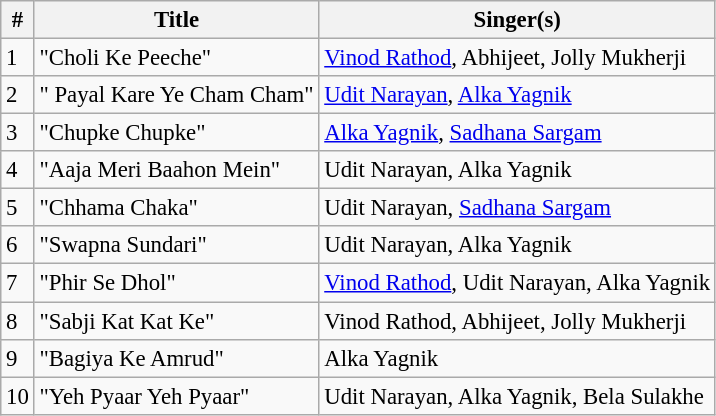<table class="wikitable" style="font-size:95%;">
<tr>
<th>#</th>
<th>Title</th>
<th>Singer(s)</th>
</tr>
<tr>
<td>1</td>
<td>"Choli Ke Peeche"</td>
<td><a href='#'>Vinod Rathod</a>, Abhijeet, Jolly Mukherji</td>
</tr>
<tr>
<td>2</td>
<td>" Payal Kare Ye Cham Cham"</td>
<td><a href='#'>Udit Narayan</a>, <a href='#'>Alka Yagnik</a></td>
</tr>
<tr>
<td>3</td>
<td>"Chupke Chupke"</td>
<td><a href='#'>Alka Yagnik</a>, <a href='#'>Sadhana Sargam</a></td>
</tr>
<tr>
<td>4</td>
<td>"Aaja Meri Baahon Mein"</td>
<td>Udit Narayan, Alka Yagnik</td>
</tr>
<tr>
<td>5</td>
<td>"Chhama Chaka"</td>
<td>Udit Narayan, <a href='#'>Sadhana Sargam</a></td>
</tr>
<tr>
<td>6</td>
<td>"Swapna Sundari"</td>
<td>Udit Narayan, Alka Yagnik</td>
</tr>
<tr>
<td>7</td>
<td>"Phir Se Dhol"</td>
<td><a href='#'>Vinod Rathod</a>, Udit Narayan, Alka Yagnik</td>
</tr>
<tr>
<td>8</td>
<td>"Sabji Kat Kat Ke"</td>
<td>Vinod Rathod, Abhijeet, Jolly Mukherji</td>
</tr>
<tr>
<td>9</td>
<td>"Bagiya Ke Amrud"</td>
<td>Alka Yagnik</td>
</tr>
<tr>
<td>10</td>
<td>"Yeh Pyaar Yeh Pyaar"</td>
<td>Udit Narayan, Alka Yagnik, Bela Sulakhe</td>
</tr>
</table>
